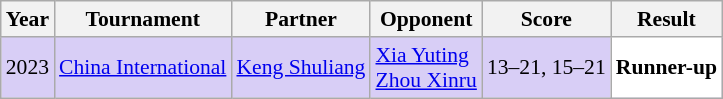<table class="sortable wikitable" style="font-size: 90%;">
<tr>
<th>Year</th>
<th>Tournament</th>
<th>Partner</th>
<th>Opponent</th>
<th>Score</th>
<th>Result</th>
</tr>
<tr style="background:#D8CEF6">
<td align="center">2023</td>
<td align="left"><a href='#'>China International</a></td>
<td align="left"> <a href='#'>Keng Shuliang</a></td>
<td align="left"> <a href='#'>Xia Yuting</a><br> <a href='#'>Zhou Xinru</a></td>
<td align="left">13–21, 15–21</td>
<td style="text-align:left; background:white"> <strong>Runner-up</strong></td>
</tr>
</table>
